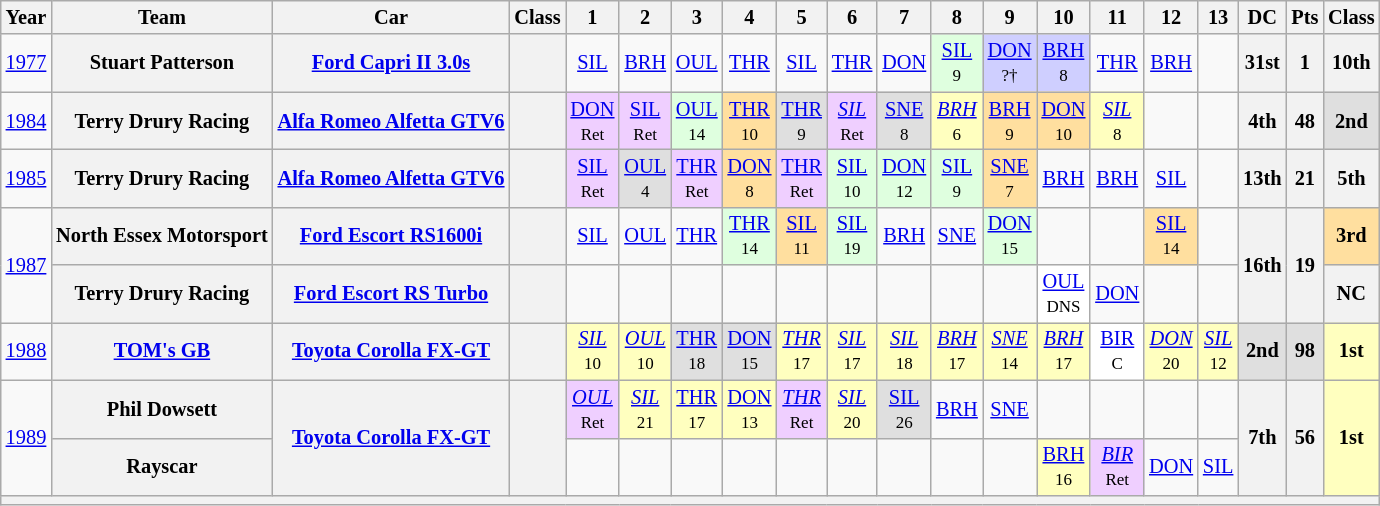<table class="wikitable" style="text-align:center; font-size:85%">
<tr>
<th>Year</th>
<th>Team</th>
<th>Car</th>
<th>Class</th>
<th>1</th>
<th>2</th>
<th>3</th>
<th>4</th>
<th>5</th>
<th>6</th>
<th>7</th>
<th>8</th>
<th>9</th>
<th>10</th>
<th>11</th>
<th>12</th>
<th>13</th>
<th>DC</th>
<th>Pts</th>
<th>Class</th>
</tr>
<tr>
<td><a href='#'>1977</a></td>
<th>Stuart Patterson</th>
<th><a href='#'>Ford Capri II 3.0s</a></th>
<th><span></span></th>
<td><a href='#'>SIL</a></td>
<td><a href='#'>BRH</a></td>
<td><a href='#'>OUL</a></td>
<td><a href='#'>THR</a></td>
<td><a href='#'>SIL</a></td>
<td><a href='#'>THR</a></td>
<td><a href='#'>DON</a></td>
<td style="background:#DFFFDF;"><a href='#'>SIL</a><br><small>9</small></td>
<td style="background:#CFCFFF;"><a href='#'>DON</a><br><small>?†</small></td>
<td style="background:#CFCFFF;"><a href='#'>BRH</a><br><small>8</small></td>
<td><a href='#'>THR</a></td>
<td><a href='#'>BRH</a></td>
<td></td>
<th>31st</th>
<th>1</th>
<th>10th</th>
</tr>
<tr>
<td><a href='#'>1984</a></td>
<th>Terry Drury Racing</th>
<th><a href='#'>Alfa Romeo Alfetta GTV6</a></th>
<th><span></span></th>
<td style="background:#EFCFFF;"><a href='#'>DON</a><br><small>Ret</small></td>
<td style="background:#EFCFFF;"><a href='#'>SIL</a><br><small>Ret</small></td>
<td style="background:#DFFFDF;"><a href='#'>OUL</a><br><small>14</small></td>
<td style="background:#FFDF9F;"><a href='#'>THR</a><br><small>10</small></td>
<td style="background:#DFDFDF;"><a href='#'>THR</a><br><small>9</small></td>
<td style="background:#EFCFFF;"><em><a href='#'>SIL</a></em><br><small>Ret</small></td>
<td style="background:#DFDFDF;"><a href='#'>SNE</a><br><small>8</small></td>
<td style="background:#FFFFBF;"><em><a href='#'>BRH</a></em><br><small>6</small></td>
<td style="background:#FFDF9F;"><a href='#'>BRH</a><br><small>9</small></td>
<td style="background:#FFDF9F;"><a href='#'>DON</a><br><small>10</small></td>
<td style="background:#FFFFBF;"><em><a href='#'>SIL</a></em><br><small>8</small></td>
<td></td>
<td></td>
<th>4th</th>
<th>48</th>
<td style="background:#DFDFDF;"><strong>2nd</strong></td>
</tr>
<tr>
<td><a href='#'>1985</a></td>
<th>Terry Drury Racing</th>
<th><a href='#'>Alfa Romeo Alfetta GTV6</a></th>
<th><span></span></th>
<td style="background:#EFCFFF;"><a href='#'>SIL</a><br><small>Ret</small></td>
<td style="background:#DFDFDF;"><a href='#'>OUL</a><br><small>4</small></td>
<td style="background:#EFCFFF;"><a href='#'>THR</a><br><small>Ret</small></td>
<td style="background:#FFDF9F;"><a href='#'>DON</a><br><small>8</small></td>
<td style="background:#EFCFFF;"><a href='#'>THR</a><br><small>Ret</small></td>
<td style="background:#DFFFDF;"><a href='#'>SIL</a><br><small>10</small></td>
<td style="background:#DFFFDF;"><a href='#'>DON</a><br><small>12</small></td>
<td style="background:#DFFFDF;"><a href='#'>SIL</a><br><small>9</small></td>
<td style="background:#FFDF9F;"><a href='#'>SNE</a><br><small>7</small></td>
<td><a href='#'>BRH</a></td>
<td><a href='#'>BRH</a></td>
<td><a href='#'>SIL</a></td>
<td></td>
<th>13th</th>
<th>21</th>
<th>5th</th>
</tr>
<tr>
<td rowspan=2><a href='#'>1987</a></td>
<th>North Essex Motorsport</th>
<th><a href='#'>Ford Escort RS1600i</a></th>
<th><span></span></th>
<td><a href='#'>SIL</a></td>
<td><a href='#'>OUL</a></td>
<td><a href='#'>THR</a></td>
<td style="background:#DFFFDF;"><a href='#'>THR</a><br><small>14</small></td>
<td style="background:#FFDF9F;"><a href='#'>SIL</a><br><small>11</small></td>
<td style="background:#DFFFDF;"><a href='#'>SIL</a><br><small>19</small></td>
<td><a href='#'>BRH</a></td>
<td><a href='#'>SNE</a></td>
<td style="background:#DFFFDF;"><a href='#'>DON</a><br><small>15</small></td>
<td></td>
<td></td>
<td style="background:#FFDF9F;"><a href='#'>SIL</a><br><small>14</small></td>
<td></td>
<th rowspan=2>16th</th>
<th rowspan=2>19</th>
<td style="background:#FFDF9F;"><strong>3rd</strong></td>
</tr>
<tr>
<th>Terry Drury Racing</th>
<th><a href='#'>Ford Escort RS Turbo</a></th>
<th><span></span></th>
<td></td>
<td></td>
<td></td>
<td></td>
<td></td>
<td></td>
<td></td>
<td></td>
<td></td>
<td style="background:#FFFFFF;"><a href='#'>OUL</a><br><small>DNS</small></td>
<td><a href='#'>DON</a></td>
<td></td>
<td></td>
<th>NC</th>
</tr>
<tr>
<td><a href='#'>1988</a></td>
<th><a href='#'>TOM's GB</a></th>
<th><a href='#'>Toyota Corolla FX-GT</a></th>
<th><span></span></th>
<td style="background:#FFFFBF;"><em><a href='#'>SIL</a></em><br><small>10</small></td>
<td style="background:#FFFFBF;"><em><a href='#'>OUL</a></em><br><small>10</small></td>
<td style="background:#DFDFDF;"><a href='#'>THR</a><br><small>18</small></td>
<td style="background:#DFDFDF;"><a href='#'>DON</a><br><small>15</small></td>
<td style="background:#FFFFBF;"><em><a href='#'>THR</a></em><br><small>17</small></td>
<td style="background:#FFFFBF;"><em><a href='#'>SIL</a></em><br><small>17</small></td>
<td style="background:#FFFFBF;"><em><a href='#'>SIL</a></em><br><small>18</small></td>
<td style="background:#FFFFBF;"><em><a href='#'>BRH</a></em><br><small>17</small></td>
<td style="background:#FFFFBF;"><em><a href='#'>SNE</a></em><br><small>14</small></td>
<td style="background:#FFFFBF;"><em><a href='#'>BRH</a></em><br><small>17</small></td>
<td style="background:#FFFFFF;"><a href='#'>BIR</a><br><small>C</small></td>
<td style="background:#FFFFBF;"><em><a href='#'>DON</a></em><br><small>20</small></td>
<td style="background:#FFFFBF;"><em><a href='#'>SIL</a></em><br><small>12</small></td>
<td style="background:#DFDFDF;"><strong>2nd</strong></td>
<td style="background:#DFDFDF;"><strong>98</strong></td>
<td style="background:#FFFFBF;"><strong>1st</strong></td>
</tr>
<tr>
<td rowspan=2><a href='#'>1989</a></td>
<th>Phil Dowsett</th>
<th rowspan=2><a href='#'>Toyota Corolla FX-GT</a></th>
<th rowspan=2><span></span></th>
<td style="background:#EFCFFF;"><em><a href='#'>OUL</a></em><br><small>Ret</small></td>
<td style="background:#FFFFBF;"><em><a href='#'>SIL</a></em><br><small>21</small></td>
<td style="background:#FFFFBF;"><a href='#'>THR</a><br><small>17</small></td>
<td style="background:#FFFFBF;"><a href='#'>DON</a><br><small>13</small></td>
<td style="background:#EFCFFF;"><em><a href='#'>THR</a></em><br><small>Ret</small></td>
<td style="background:#FFFFBF;"><em><a href='#'>SIL</a></em><br><small>20</small></td>
<td style="background:#DFDFDF;"><a href='#'>SIL</a><br><small>26</small></td>
<td><a href='#'>BRH</a></td>
<td><a href='#'>SNE</a></td>
<td></td>
<td></td>
<td></td>
<td></td>
<th rowspan=2>7th</th>
<th rowspan=2>56</th>
<td rowspan=2 style="background:#FFFFBF;"><strong>1st</strong></td>
</tr>
<tr>
<th>Rayscar</th>
<td></td>
<td></td>
<td></td>
<td></td>
<td></td>
<td></td>
<td></td>
<td></td>
<td></td>
<td style="background:#FFFFBF;"><a href='#'>BRH</a><br><small>16</small></td>
<td style="background:#EFCFFF;"><em><a href='#'>BIR</a></em><br><small>Ret</small></td>
<td><a href='#'>DON</a></td>
<td><a href='#'>SIL</a></td>
</tr>
<tr>
<th colspan="20"></th>
</tr>
</table>
